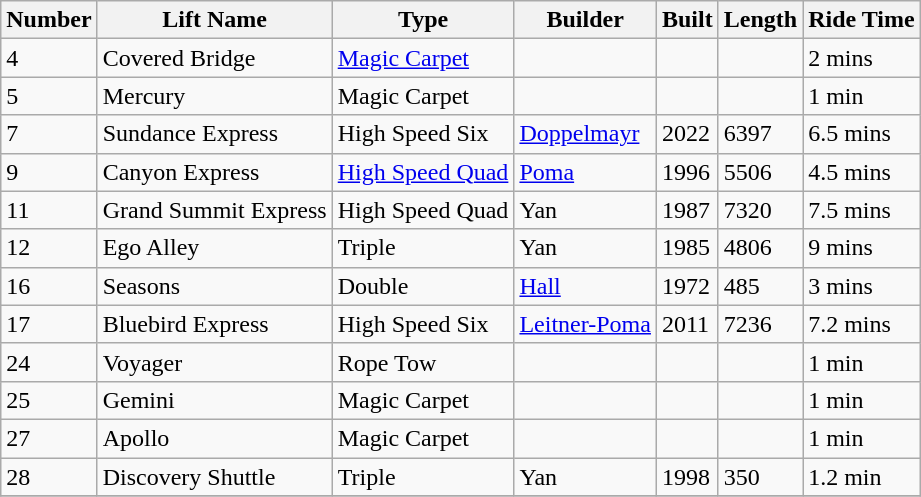<table class="wikitable">
<tr>
<th>Number</th>
<th>Lift Name</th>
<th>Type</th>
<th>Builder</th>
<th>Built</th>
<th>Length<br></th>
<th>Ride Time</th>
</tr>
<tr>
<td>4</td>
<td>Covered Bridge</td>
<td><a href='#'>Magic Carpet</a></td>
<td></td>
<td></td>
<td></td>
<td>2 mins</td>
</tr>
<tr>
<td>5</td>
<td>Mercury</td>
<td>Magic Carpet</td>
<td></td>
<td></td>
<td></td>
<td>1 min</td>
</tr>
<tr>
<td>7</td>
<td>Sundance Express</td>
<td>High Speed Six</td>
<td><a href='#'>Doppelmayr</a></td>
<td>2022</td>
<td>6397</td>
<td>6.5 mins</td>
</tr>
<tr>
<td>9</td>
<td>Canyon Express</td>
<td><a href='#'>High Speed Quad</a></td>
<td><a href='#'>Poma</a></td>
<td>1996</td>
<td>5506</td>
<td>4.5 mins</td>
</tr>
<tr>
<td>11</td>
<td>Grand Summit Express</td>
<td>High Speed Quad</td>
<td>Yan</td>
<td>1987</td>
<td>7320</td>
<td>7.5 mins</td>
</tr>
<tr>
<td>12</td>
<td>Ego Alley</td>
<td>Triple</td>
<td>Yan</td>
<td>1985</td>
<td>4806</td>
<td>9 mins</td>
</tr>
<tr>
<td>16</td>
<td>Seasons</td>
<td>Double</td>
<td><a href='#'>Hall</a></td>
<td>1972</td>
<td>485</td>
<td>3 mins</td>
</tr>
<tr>
<td>17</td>
<td>Bluebird Express</td>
<td>High Speed Six</td>
<td><a href='#'>Leitner-Poma</a></td>
<td>2011</td>
<td>7236</td>
<td>7.2 mins</td>
</tr>
<tr>
<td>24</td>
<td>Voyager</td>
<td>Rope Tow</td>
<td></td>
<td></td>
<td></td>
<td>1 min</td>
</tr>
<tr>
<td>25</td>
<td>Gemini</td>
<td>Magic Carpet</td>
<td></td>
<td></td>
<td></td>
<td>1 min</td>
</tr>
<tr>
<td>27</td>
<td>Apollo</td>
<td>Magic Carpet</td>
<td></td>
<td></td>
<td></td>
<td>1 min</td>
</tr>
<tr>
<td>28</td>
<td>Discovery Shuttle</td>
<td>Triple</td>
<td>Yan</td>
<td>1998</td>
<td>350</td>
<td>1.2 min</td>
</tr>
<tr>
</tr>
</table>
